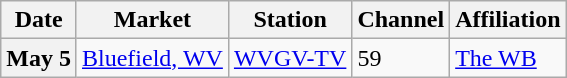<table class="wikitable">
<tr>
<th>Date</th>
<th>Market</th>
<th>Station</th>
<th>Channel</th>
<th>Affiliation</th>
</tr>
<tr>
<th>May 5</th>
<td><a href='#'>Bluefield, WV</a></td>
<td><a href='#'>WVGV-TV</a></td>
<td>59</td>
<td><a href='#'>The WB</a></td>
</tr>
</table>
